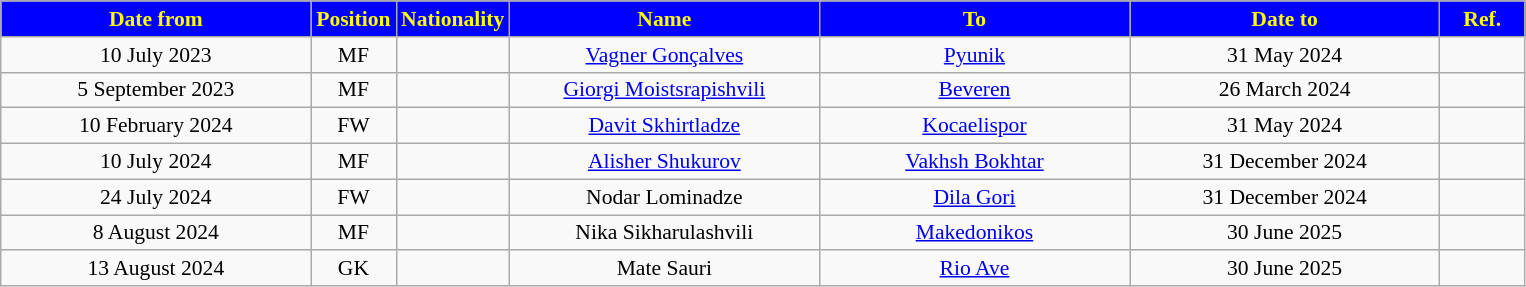<table class="wikitable" style="text-align:center; font-size:90%; ">
<tr>
<th style="background:#0000FF; color:#ffff00; width:200px;">Date from</th>
<th style="background:#0000FF; color:#ffff00; width:50px;">Position</th>
<th style="background:#0000FF; color:#ffff00; width:50px;">Nationality</th>
<th style="background:#0000FF; color:#ffff00; width:200px;">Name</th>
<th style="background:#0000FF; color:#ffff00; width:200px;">To</th>
<th style="background:#0000FF; color:#ffff00; width:200px;">Date to</th>
<th style="background:#0000FF; color:#ffff00; width:50px;">Ref.</th>
</tr>
<tr>
<td>10 July 2023</td>
<td>MF</td>
<td></td>
<td><a href='#'>Vagner Gonçalves</a></td>
<td><a href='#'>Pyunik</a></td>
<td>31 May 2024</td>
<td></td>
</tr>
<tr>
<td>5 September 2023</td>
<td>MF</td>
<td></td>
<td><a href='#'>Giorgi Moistsrapishvili</a></td>
<td><a href='#'>Beveren</a></td>
<td>26 March 2024</td>
<td></td>
</tr>
<tr>
<td>10 February 2024</td>
<td>FW</td>
<td></td>
<td><a href='#'>Davit Skhirtladze</a></td>
<td><a href='#'>Kocaelispor</a></td>
<td>31 May 2024</td>
<td></td>
</tr>
<tr>
<td>10 July 2024</td>
<td>MF</td>
<td></td>
<td><a href='#'>Alisher Shukurov</a></td>
<td><a href='#'>Vakhsh Bokhtar</a></td>
<td>31 December 2024</td>
<td></td>
</tr>
<tr>
<td>24 July 2024</td>
<td>FW</td>
<td></td>
<td>Nodar Lominadze</td>
<td><a href='#'>Dila Gori</a></td>
<td>31 December 2024</td>
<td></td>
</tr>
<tr>
<td>8 August 2024</td>
<td>MF</td>
<td></td>
<td>Nika Sikharulashvili</td>
<td><a href='#'>Makedonikos</a></td>
<td>30 June 2025</td>
<td></td>
</tr>
<tr>
<td>13 August 2024</td>
<td>GK</td>
<td></td>
<td>Mate Sauri</td>
<td><a href='#'>Rio Ave</a></td>
<td>30 June 2025</td>
<td></td>
</tr>
</table>
